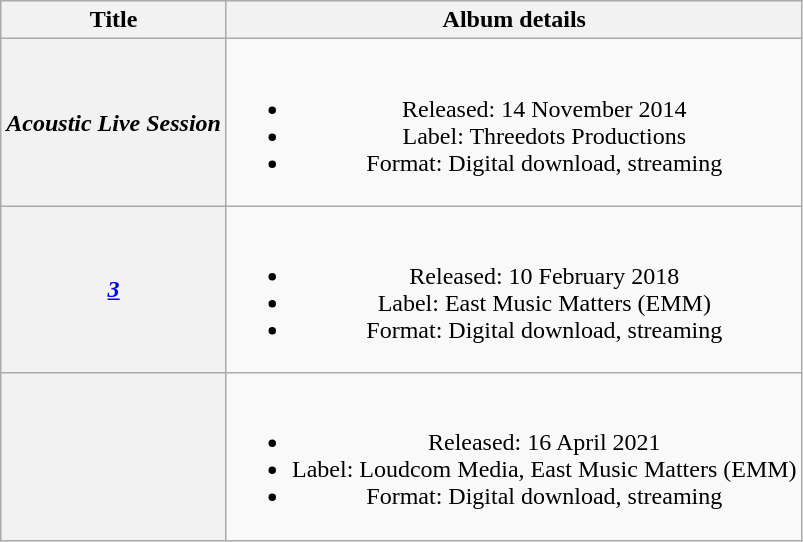<table class="wikitable plainrowheaders" style="text-align:center;">
<tr>
<th scope="col">Title</th>
<th scope="col">Album details</th>
</tr>
<tr>
<th scope="row"><em>Acoustic Live Session</em></th>
<td><br><ul><li>Released: 14 November 2014</li><li>Label: Threedots Productions</li><li>Format: Digital download, streaming</li></ul></td>
</tr>
<tr>
<th scope="row"><em><a href='#'>3</a></em></th>
<td><br><ul><li>Released: 10 February 2018</li><li>Label: East Music Matters (EMM)</li><li>Format: Digital download, streaming</li></ul></td>
</tr>
<tr>
<th scope="row"></th>
<td><br><ul><li>Released: 16 April 2021</li><li>Label: Loudcom Media, East Music Matters (EMM)</li><li>Format: Digital download, streaming</li></ul></td>
</tr>
</table>
